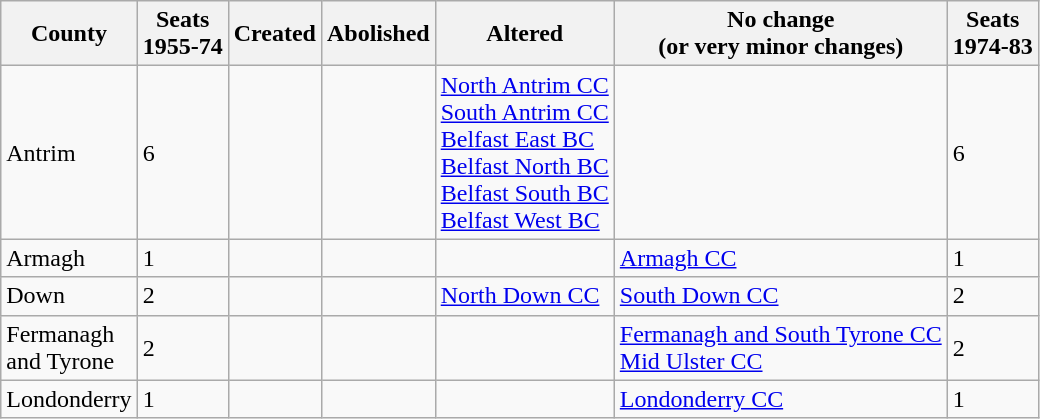<table class="wikitable">
<tr>
<th>County</th>
<th>Seats<br>1955-74</th>
<th>Created</th>
<th>Abolished</th>
<th>Altered</th>
<th>No change<br>(or very minor changes)</th>
<th>Seats<br>1974-83</th>
</tr>
<tr>
<td>Antrim</td>
<td>6</td>
<td></td>
<td></td>
<td><a href='#'>North Antrim CC</a><br><a href='#'>South Antrim CC</a><br><a href='#'>Belfast East BC</a><br><a href='#'>Belfast North BC</a><br><a href='#'>Belfast South BC</a><br><a href='#'>Belfast West BC</a></td>
<td></td>
<td>6</td>
</tr>
<tr>
<td>Armagh</td>
<td>1</td>
<td></td>
<td></td>
<td></td>
<td><a href='#'>Armagh CC</a></td>
<td>1</td>
</tr>
<tr>
<td>Down</td>
<td>2</td>
<td></td>
<td></td>
<td><a href='#'>North Down CC</a></td>
<td><a href='#'>South Down CC</a></td>
<td>2</td>
</tr>
<tr>
<td>Fermanagh<br>and Tyrone</td>
<td>2</td>
<td></td>
<td></td>
<td></td>
<td><a href='#'>Fermanagh and South Tyrone CC</a><br><a href='#'>Mid Ulster CC</a></td>
<td>2</td>
</tr>
<tr>
<td>Londonderry</td>
<td>1</td>
<td></td>
<td></td>
<td></td>
<td><a href='#'>Londonderry CC</a></td>
<td>1</td>
</tr>
</table>
